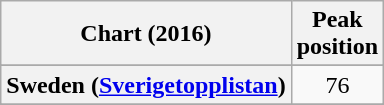<table class="wikitable sortable plainrowheaders" style="text-align: center;">
<tr>
<th scope="col">Chart (2016)</th>
<th scope="col">Peak<br>position</th>
</tr>
<tr>
</tr>
<tr>
</tr>
<tr>
</tr>
<tr>
</tr>
<tr>
<th scope="row">Sweden (<a href='#'>Sverigetopplistan</a>)</th>
<td>76</td>
</tr>
<tr>
</tr>
<tr>
</tr>
<tr>
</tr>
</table>
